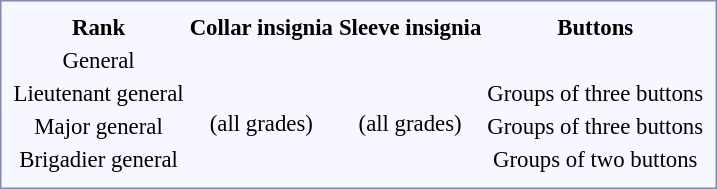<table style="padding:5px; margin:0 12px 12px 0; border:1px solid #8888aa; background:#f7f8ff; text-align:center; font-size:95%;">
<tr>
<th>Rank</th>
<th>Collar insignia</th>
<th>Sleeve insignia</th>
<th>Buttons</th>
</tr>
<tr>
<td>General</td>
<td rowspan="4"><br>(all grades)</td>
<td rowspan="4"><br>(all grades)</td>
</tr>
<tr>
<td>Lieutenant general</td>
<td>Groups of three buttons</td>
</tr>
<tr>
<td>Major general</td>
<td>Groups of three buttons</td>
</tr>
<tr>
<td>Brigadier general</td>
<td>Groups of two buttons</td>
</tr>
<tr>
</tr>
</table>
